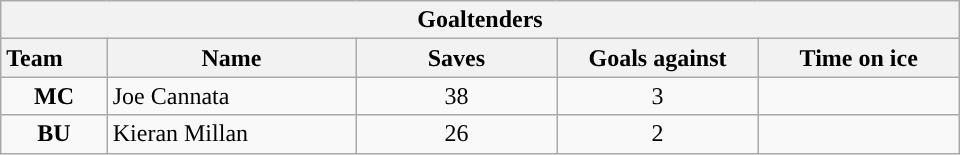<table class="wikitable" style="width:40em; text-align:right;">
<tr>
<th colspan=5>Goaltenders</th>
</tr>
<tr>
<th style="width:4em; text-align:left;">Team</th>
<th style="width:10em;">Name</th>
<th style="width:8em;">Saves</th>
<th style="width:8em;">Goals against</th>
<th style="width:8em;">Time on ice</th>
</tr>
<tr>
<td align=center><strong>MC</strong></td>
<td style="text-align:left;">Joe Cannata</td>
<td align=center>38</td>
<td align=center>3</td>
<td align=center></td>
</tr>
<tr>
<td align=center><strong>BU</strong></td>
<td style="text-align:left;">Kieran Millan</td>
<td align=center>26</td>
<td align=center>2</td>
<td align=center></td>
</tr>
</table>
